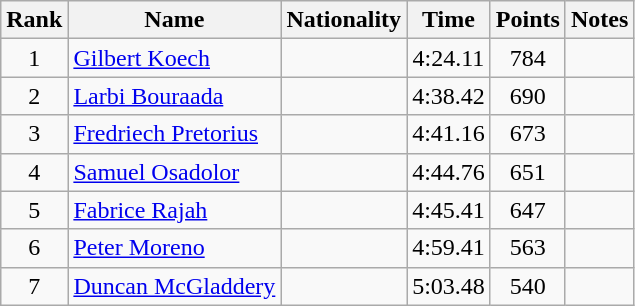<table class="wikitable sortable" style="text-align:center">
<tr>
<th>Rank</th>
<th>Name</th>
<th>Nationality</th>
<th>Time</th>
<th>Points</th>
<th>Notes</th>
</tr>
<tr>
<td>1</td>
<td align="left"><a href='#'>Gilbert Koech</a></td>
<td align=left></td>
<td>4:24.11</td>
<td>784</td>
<td></td>
</tr>
<tr>
<td>2</td>
<td align="left"><a href='#'>Larbi Bouraada</a></td>
<td align=left></td>
<td>4:38.42</td>
<td>690</td>
<td></td>
</tr>
<tr>
<td>3</td>
<td align="left"><a href='#'>Fredriech Pretorius</a></td>
<td align=left></td>
<td>4:41.16</td>
<td>673</td>
<td></td>
</tr>
<tr>
<td>4</td>
<td align="left"><a href='#'>Samuel Osadolor</a></td>
<td align=left></td>
<td>4:44.76</td>
<td>651</td>
<td></td>
</tr>
<tr>
<td>5</td>
<td align="left"><a href='#'>Fabrice Rajah</a></td>
<td align=left></td>
<td>4:45.41</td>
<td>647</td>
<td></td>
</tr>
<tr>
<td>6</td>
<td align="left"><a href='#'>Peter Moreno</a></td>
<td align=left></td>
<td>4:59.41</td>
<td>563</td>
<td></td>
</tr>
<tr>
<td>7</td>
<td align="left"><a href='#'>Duncan McGladdery</a></td>
<td align=left></td>
<td>5:03.48</td>
<td>540</td>
<td></td>
</tr>
</table>
